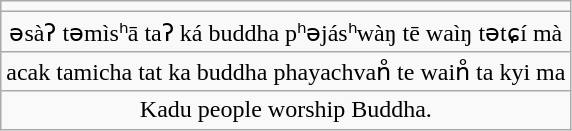<table class="wikitable" style="text-align:center">
<tr>
<td></td>
</tr>
<tr>
<td>əsàʔ təmìsʰā taʔ ká buddha pʰəjásʰwàŋ tē waìŋ tətɕí mà</td>
</tr>
<tr>
<td>acak tamicha tat ka buddha phayachvan̊ te wain̊ ta kyi ma</td>
</tr>
<tr>
<td>Kadu people worship Buddha.</td>
</tr>
</table>
